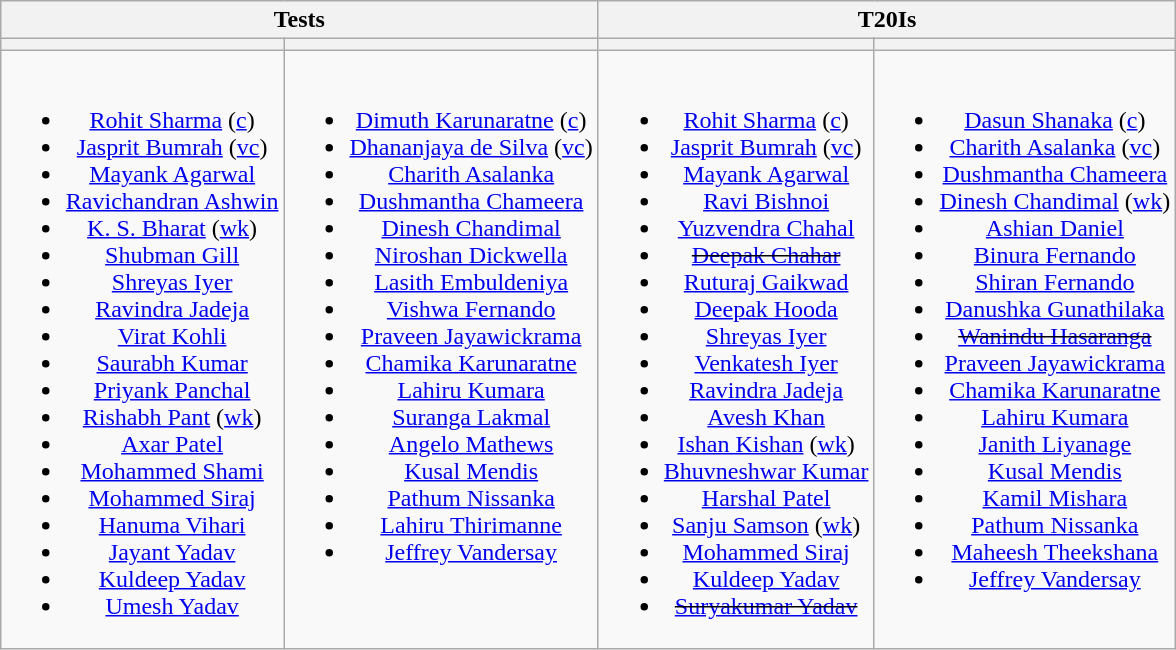<table class="wikitable" style="text-align:center; margin:auto">
<tr>
<th colspan=2>Tests</th>
<th colspan=2>T20Is</th>
</tr>
<tr>
<th></th>
<th></th>
<th></th>
<th></th>
</tr>
<tr style="vertical-align:top">
<td><br><ul><li><a href='#'>Rohit Sharma</a> (<a href='#'>c</a>)</li><li><a href='#'>Jasprit Bumrah</a> (<a href='#'>vc</a>)</li><li><a href='#'>Mayank Agarwal</a></li><li><a href='#'>Ravichandran Ashwin</a></li><li><a href='#'>K. S. Bharat</a> (<a href='#'>wk</a>)</li><li><a href='#'>Shubman Gill</a></li><li><a href='#'>Shreyas Iyer</a></li><li><a href='#'>Ravindra Jadeja</a></li><li><a href='#'>Virat Kohli</a></li><li><a href='#'>Saurabh Kumar</a></li><li><a href='#'>Priyank Panchal</a></li><li><a href='#'>Rishabh Pant</a> (<a href='#'>wk</a>)</li><li><a href='#'>Axar Patel</a></li><li><a href='#'>Mohammed Shami</a></li><li><a href='#'>Mohammed Siraj</a></li><li><a href='#'>Hanuma Vihari</a></li><li><a href='#'>Jayant Yadav</a></li><li><a href='#'>Kuldeep Yadav</a></li><li><a href='#'>Umesh Yadav</a></li></ul></td>
<td><br><ul><li><a href='#'>Dimuth Karunaratne</a> (<a href='#'>c</a>)</li><li><a href='#'>Dhananjaya de Silva</a> (<a href='#'>vc</a>)</li><li><a href='#'>Charith Asalanka</a></li><li><a href='#'>Dushmantha Chameera</a></li><li><a href='#'>Dinesh Chandimal</a></li><li><a href='#'>Niroshan Dickwella</a></li><li><a href='#'>Lasith Embuldeniya</a></li><li><a href='#'>Vishwa Fernando</a></li><li><a href='#'>Praveen Jayawickrama</a></li><li><a href='#'>Chamika Karunaratne</a></li><li><a href='#'>Lahiru Kumara</a></li><li><a href='#'>Suranga Lakmal</a></li><li><a href='#'>Angelo Mathews</a></li><li><a href='#'>Kusal Mendis</a></li><li><a href='#'>Pathum Nissanka</a></li><li><a href='#'>Lahiru Thirimanne</a></li><li><a href='#'>Jeffrey Vandersay</a></li></ul></td>
<td><br><ul><li><a href='#'>Rohit Sharma</a> (<a href='#'>c</a>)</li><li><a href='#'>Jasprit Bumrah</a> (<a href='#'>vc</a>)</li><li><a href='#'>Mayank Agarwal</a></li><li><a href='#'>Ravi Bishnoi</a></li><li><a href='#'>Yuzvendra Chahal</a></li><li><s><a href='#'>Deepak Chahar</a></s></li><li><a href='#'>Ruturaj Gaikwad</a></li><li><a href='#'>Deepak Hooda</a></li><li><a href='#'>Shreyas Iyer</a></li><li><a href='#'>Venkatesh Iyer</a></li><li><a href='#'>Ravindra Jadeja</a></li><li><a href='#'>Avesh Khan</a></li><li><a href='#'>Ishan Kishan</a> (<a href='#'>wk</a>)</li><li><a href='#'>Bhuvneshwar Kumar</a></li><li><a href='#'>Harshal Patel</a></li><li><a href='#'>Sanju Samson</a> (<a href='#'>wk</a>)</li><li><a href='#'>Mohammed Siraj</a></li><li><a href='#'>Kuldeep Yadav</a></li><li><s><a href='#'>Suryakumar Yadav</a></s></li></ul></td>
<td><br><ul><li><a href='#'>Dasun Shanaka</a> (<a href='#'>c</a>)</li><li><a href='#'>Charith Asalanka</a> (<a href='#'>vc</a>)</li><li><a href='#'>Dushmantha Chameera</a></li><li><a href='#'>Dinesh Chandimal</a> (<a href='#'>wk</a>)</li><li><a href='#'>Ashian Daniel</a></li><li><a href='#'>Binura Fernando</a></li><li><a href='#'>Shiran Fernando</a></li><li><a href='#'>Danushka Gunathilaka</a></li><li><s><a href='#'>Wanindu Hasaranga</a></s></li><li><a href='#'>Praveen Jayawickrama</a></li><li><a href='#'>Chamika Karunaratne</a></li><li><a href='#'>Lahiru Kumara</a></li><li><a href='#'>Janith Liyanage</a></li><li><a href='#'>Kusal Mendis</a></li><li><a href='#'>Kamil Mishara</a></li><li><a href='#'>Pathum Nissanka</a></li><li><a href='#'>Maheesh Theekshana</a></li><li><a href='#'>Jeffrey Vandersay</a></li></ul></td>
</tr>
</table>
